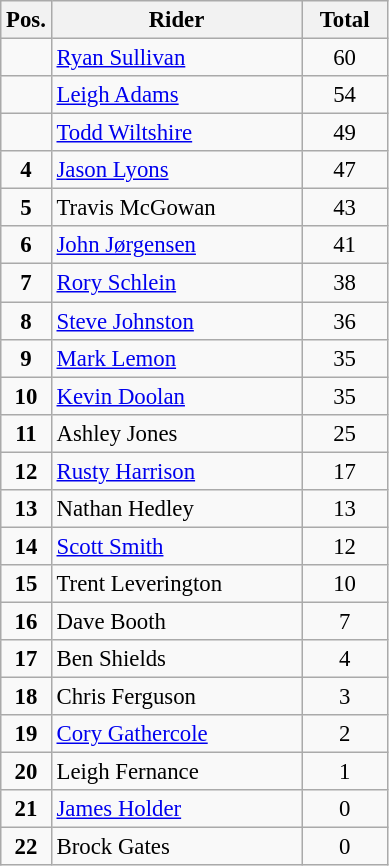<table class="wikitable" style="font-size: 95%">
<tr>
<th width=20px>Pos.</th>
<th width=160px>Rider</th>
<th width=50px>Total</th>
</tr>
<tr align="center" >
<td></td>
<td align="left"><a href='#'>Ryan Sullivan</a></td>
<td>60</td>
</tr>
<tr align="center" >
<td></td>
<td align="left"><a href='#'>Leigh Adams</a></td>
<td>54</td>
</tr>
<tr align="center" >
<td></td>
<td align="left"><a href='#'>Todd Wiltshire</a></td>
<td>49</td>
</tr>
<tr align="center">
<td><strong>4</strong></td>
<td align="left"><a href='#'>Jason Lyons</a></td>
<td>47</td>
</tr>
<tr align="center">
<td><strong>5</strong></td>
<td align="left">Travis McGowan</td>
<td>43</td>
</tr>
<tr align="center">
<td><strong>6</strong></td>
<td align="left"><a href='#'>John Jørgensen</a></td>
<td>41</td>
</tr>
<tr align="center">
<td><strong>7</strong></td>
<td align="left"><a href='#'>Rory Schlein</a></td>
<td>38</td>
</tr>
<tr align="center">
<td><strong>8</strong></td>
<td align="left"><a href='#'>Steve Johnston</a></td>
<td>36</td>
</tr>
<tr align="center">
<td><strong>9</strong></td>
<td align="left"><a href='#'>Mark Lemon</a></td>
<td>35</td>
</tr>
<tr align="center">
<td><strong>10</strong></td>
<td align="left"><a href='#'>Kevin Doolan</a></td>
<td>35</td>
</tr>
<tr align="center">
<td><strong>11</strong></td>
<td align="left">Ashley Jones</td>
<td>25</td>
</tr>
<tr align="center">
<td><strong>12</strong></td>
<td align="left"><a href='#'>Rusty Harrison</a></td>
<td>17</td>
</tr>
<tr align="center">
<td><strong>13</strong></td>
<td align="left">Nathan Hedley</td>
<td>13</td>
</tr>
<tr align="center">
<td><strong>14</strong></td>
<td align="left"><a href='#'>Scott Smith</a></td>
<td>12</td>
</tr>
<tr align="center">
<td><strong>15</strong></td>
<td align="left">Trent Leverington</td>
<td>10</td>
</tr>
<tr align="center">
<td><strong>16</strong></td>
<td align="left">Dave Booth</td>
<td>7</td>
</tr>
<tr align="center">
<td><strong>17</strong></td>
<td align="left">Ben Shields</td>
<td>4</td>
</tr>
<tr align="center">
<td><strong>18</strong></td>
<td align="left">Chris Ferguson</td>
<td>3</td>
</tr>
<tr align="center">
<td><strong>19</strong></td>
<td align="left"><a href='#'>Cory Gathercole</a></td>
<td>2</td>
</tr>
<tr align="center">
<td><strong>20</strong></td>
<td align="left">Leigh Fernance</td>
<td>1</td>
</tr>
<tr align="center">
<td><strong>21</strong></td>
<td align="left"><a href='#'>James Holder</a></td>
<td>0</td>
</tr>
<tr align="center">
<td><strong>22</strong></td>
<td align="left">Brock Gates</td>
<td>0</td>
</tr>
</table>
